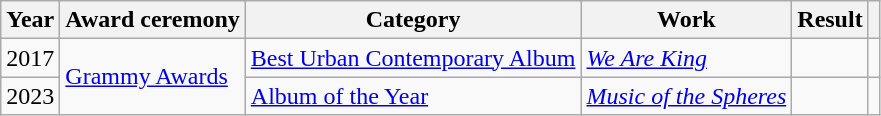<table class="wikitable">
<tr>
<th scope="col">Year</th>
<th scope="col">Award ceremony</th>
<th scope="col">Category</th>
<th>Work</th>
<th scope="col">Result</th>
<th class="unsortable" scope="col"></th>
</tr>
<tr>
<td>2017</td>
<td rowspan="2"><a href='#'>Grammy Awards</a></td>
<td><a href='#'>Best Urban Contemporary Album</a></td>
<td><a href='#'><em>We Are King</em></a></td>
<td></td>
<td></td>
</tr>
<tr>
<td>2023</td>
<td><a href='#'>Album of the Year</a></td>
<td><a href='#'><em>Music of the Spheres</em></a></td>
<td></td>
<td></td>
</tr>
</table>
